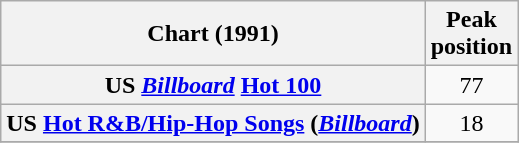<table class="wikitable sortable plainrowheaders" style="text-align:center">
<tr>
<th scope="col">Chart (1991)</th>
<th scope="col">Peak<br>position</th>
</tr>
<tr>
<th scope="row">US <em><a href='#'>Billboard</a></em> <a href='#'>Hot 100</a></th>
<td>77</td>
</tr>
<tr>
<th scope="row">US <a href='#'>Hot R&B/Hip-Hop Songs</a> (<em><a href='#'>Billboard</a></em>)</th>
<td>18</td>
</tr>
<tr>
</tr>
</table>
